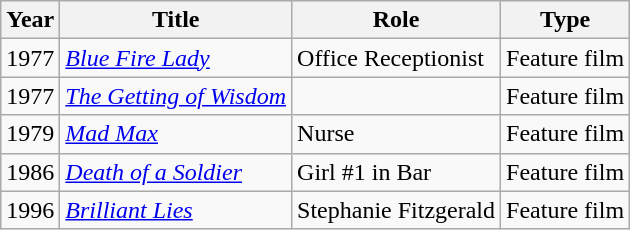<table class=wikitable>
<tr>
<th>Year</th>
<th>Title</th>
<th>Role</th>
<th>Type</th>
</tr>
<tr>
<td>1977</td>
<td><em><a href='#'>Blue Fire Lady</a></em></td>
<td>Office Receptionist</td>
<td>Feature film</td>
</tr>
<tr>
<td>1977</td>
<td><em><a href='#'>The Getting of Wisdom</a></em></td>
<td></td>
<td>Feature film</td>
</tr>
<tr>
<td>1979</td>
<td><em><a href='#'>Mad Max</a></em></td>
<td>Nurse</td>
<td>Feature film</td>
</tr>
<tr>
<td>1986</td>
<td><em><a href='#'>Death of a Soldier</a></em></td>
<td>Girl #1 in Bar</td>
<td>Feature film</td>
</tr>
<tr>
<td>1996</td>
<td><em><a href='#'>Brilliant Lies</a></em></td>
<td>Stephanie Fitzgerald</td>
<td>Feature film</td>
</tr>
</table>
